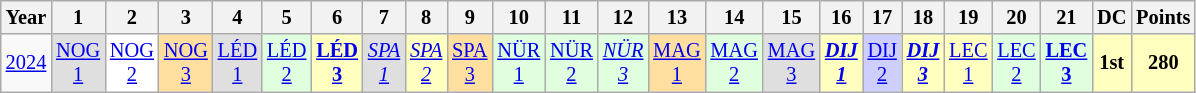<table class="wikitable" style="text-align:center; font-size:85%">
<tr>
<th>Year</th>
<th>1</th>
<th>2</th>
<th>3</th>
<th>4</th>
<th>5</th>
<th>6</th>
<th>7</th>
<th>8</th>
<th>9</th>
<th>10</th>
<th>11</th>
<th>12</th>
<th>13</th>
<th>14</th>
<th>15</th>
<th>16</th>
<th>17</th>
<th>18</th>
<th>19</th>
<th>20</th>
<th>21</th>
<th>DC</th>
<th>Points</th>
</tr>
<tr>
<td><a href='#'>2024</a></td>
<td style="background:#DFDFDF;"><a href='#'>NOG<br>1</a><br></td>
<td style="background:#FFFFFF;"><a href='#'>NOG<br>2</a><br></td>
<td style="background:#FFDF9F;"><a href='#'>NOG<br>3</a><br></td>
<td style="background:#DFDFDF;"><a href='#'>LÉD<br>1</a><br></td>
<td style="background:#DFFFDF;"><a href='#'>LÉD<br>2</a><br></td>
<td style="background:#FFFFBF;"><strong><a href='#'>LÉD<br>3</a></strong><br></td>
<td style="background:#DFDFDF;"><em><a href='#'>SPA<br>1</a></em><br></td>
<td style="background:#FFFFBF;"><em><a href='#'>SPA<br>2</a></em><br></td>
<td style="background:#FFDF9F;"><a href='#'>SPA<br>3</a><br></td>
<td style="background:#DFFFDF;"><a href='#'>NÜR<br>1</a><br></td>
<td style="background:#DFFFDF;"><a href='#'>NÜR<br>2</a><br></td>
<td style="background:#DFFFDF;"><em><a href='#'>NÜR<br>3</a></em><br></td>
<td style="background:#FFDF9F;"><a href='#'>MAG<br>1</a><br></td>
<td style="background:#DFFFDF;"><a href='#'>MAG<br>2</a><br></td>
<td style="background:#DFDFDF;"><a href='#'>MAG<br>3</a><br></td>
<td style="background:#FFFFBF;"><strong><em><a href='#'>DIJ<br>1</a></em></strong><br></td>
<td style="background:#CFCFFF;"><a href='#'>DIJ<br>2</a><br></td>
<td style="background:#FFFFBF;"><strong><em><a href='#'>DIJ<br>3</a></em></strong><br></td>
<td style="background:#FFFFBF;"><a href='#'>LEC<br>1</a><br></td>
<td style="background:#DFFFDF;"><a href='#'>LEC<br>2</a><br></td>
<td style="background:#DFFFDF;"><strong><a href='#'>LEC<br>3</a></strong><br></td>
<th style="background:#FFFFBF">1st</th>
<th style="background:#FFFFBF">280</th>
</tr>
</table>
